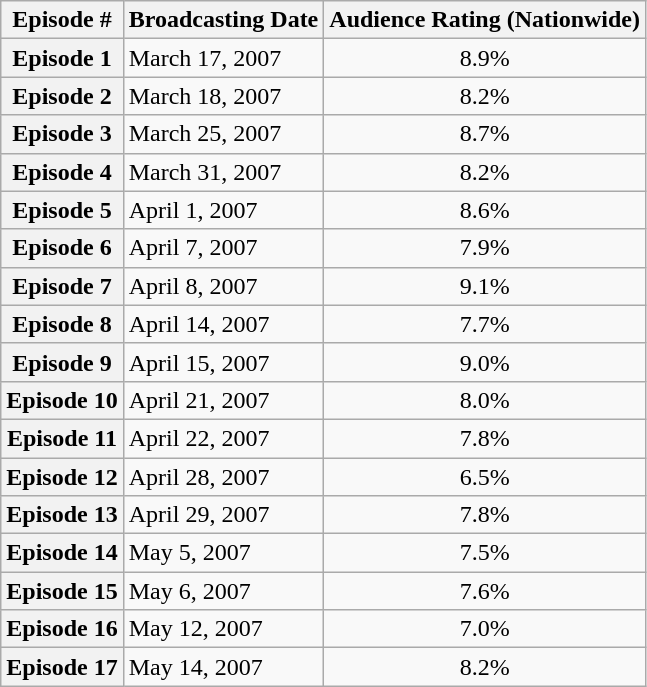<table class="wikitable">
<tr>
<th>Episode #</th>
<th>Broadcasting Date</th>
<th>Audience Rating (Nationwide)</th>
</tr>
<tr>
<th>Episode 1</th>
<td>March 17, 2007</td>
<td align=center>8.9%</td>
</tr>
<tr>
<th>Episode 2</th>
<td>March 18, 2007</td>
<td align=center>8.2%</td>
</tr>
<tr>
<th>Episode 3</th>
<td>March 25, 2007</td>
<td align=center>8.7%</td>
</tr>
<tr>
<th>Episode 4</th>
<td>March 31, 2007</td>
<td align=center>8.2%</td>
</tr>
<tr>
<th>Episode 5</th>
<td>April 1, 2007</td>
<td align=center>8.6%</td>
</tr>
<tr>
<th>Episode 6</th>
<td>April 7, 2007</td>
<td align=center>7.9%</td>
</tr>
<tr>
<th>Episode 7</th>
<td>April 8, 2007</td>
<td align=center>9.1%</td>
</tr>
<tr>
<th>Episode 8</th>
<td>April 14, 2007</td>
<td align=center>7.7%</td>
</tr>
<tr>
<th>Episode 9</th>
<td>April 15, 2007</td>
<td align=center>9.0%</td>
</tr>
<tr>
<th>Episode 10</th>
<td>April 21, 2007</td>
<td align=center>8.0%</td>
</tr>
<tr>
<th>Episode 11</th>
<td>April 22, 2007</td>
<td align=center>7.8%</td>
</tr>
<tr>
<th>Episode 12</th>
<td>April 28, 2007</td>
<td align=center>6.5%</td>
</tr>
<tr>
<th>Episode 13</th>
<td>April 29, 2007</td>
<td align=center>7.8%</td>
</tr>
<tr>
<th>Episode 14</th>
<td>May 5, 2007</td>
<td align=center>7.5%</td>
</tr>
<tr>
<th>Episode 15</th>
<td>May 6, 2007</td>
<td align=center>7.6%</td>
</tr>
<tr>
<th>Episode 16</th>
<td>May 12, 2007</td>
<td align=center>7.0%</td>
</tr>
<tr>
<th>Episode 17</th>
<td>May 14, 2007</td>
<td align=center>8.2%</td>
</tr>
</table>
